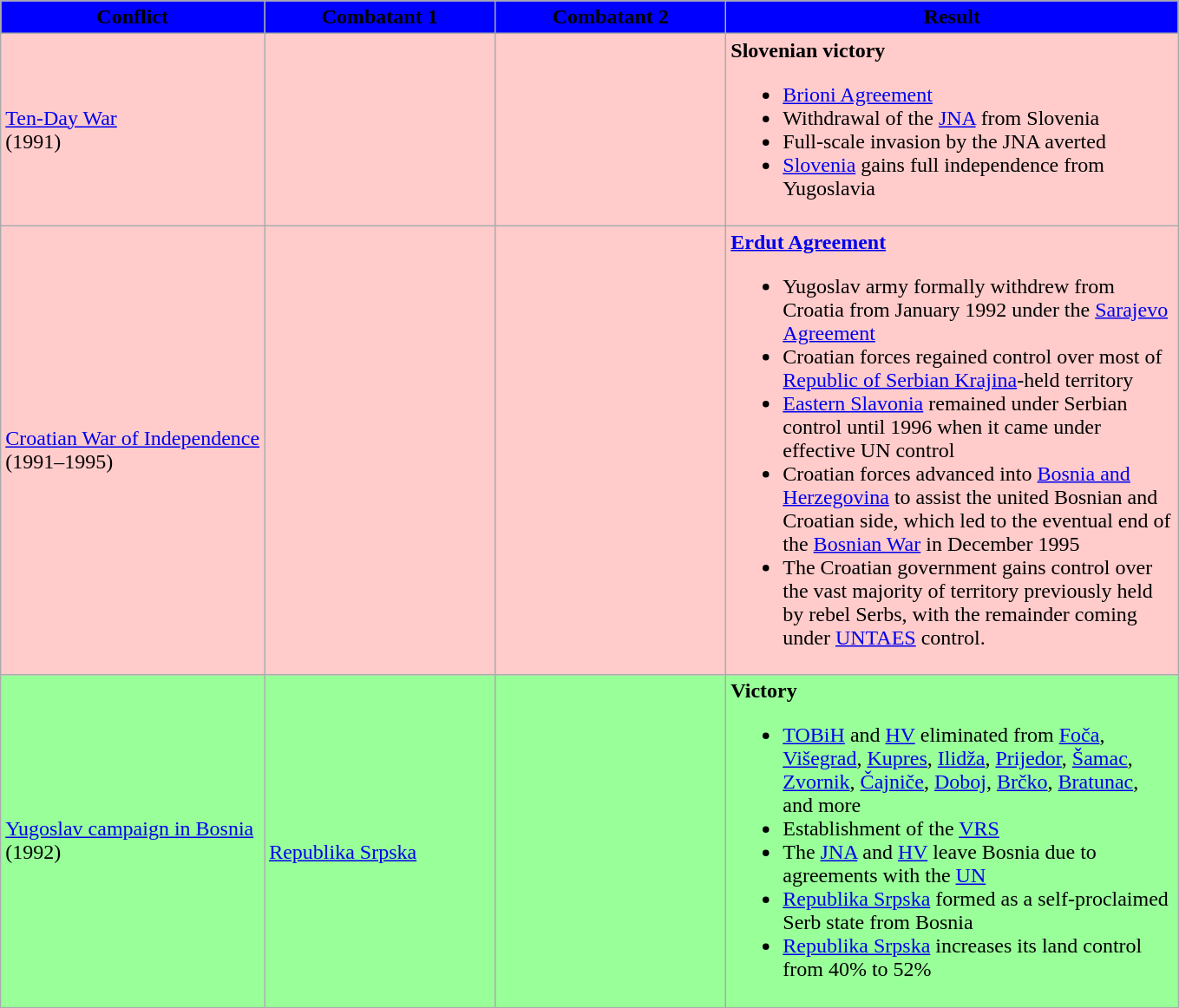<table class="wikitable">
<tr>
<th rowspan="1" style="background-color:blue;"><span>Conflict</span></th>
<th rowspan="1" style="background-color:blue;" width="170px"><span>Combatant 1</span></th>
<th rowspan="1" style="background-color:blue;" width="170px"><span>Combatant 2</span></th>
<th rowspan="1" style="background-color:blue;" width="340px"><span>Result</span></th>
</tr>
<tr bgcolor="#FFCCCB">
<td><a href='#'>Ten-Day War</a><br>(1991)</td>
<td></td>
<td></td>
<td><strong>Slovenian victory</strong><br><ul><li><a href='#'>Brioni Agreement</a></li><li>Withdrawal of the <a href='#'>JNA</a> from Slovenia</li><li>Full-scale invasion by the JNA averted</li><li><a href='#'>Slovenia</a> gains full independence from Yugoslavia</li></ul></td>
</tr>
<tr bgcolor="#FFCCCB">
<td><a href='#'>Croatian War of Independence</a><br>(1991–1995)</td>
<td><br></td>
<td><br></td>
<td><strong><a href='#'>Erdut Agreement</a></strong><br><ul><li>Yugoslav army formally withdrew from Croatia from January 1992 under the <a href='#'>Sarajevo Agreement</a></li><li>Croatian forces regained control over most of <a href='#'>Republic of Serbian Krajina</a>-held territory</li><li><a href='#'>Eastern Slavonia</a> remained under Serbian control until 1996 when it came under effective UN control</li><li>Croatian forces advanced into <a href='#'>Bosnia and Herzegovina</a> to assist the united Bosnian and Croatian side, which led to the eventual end of the <a href='#'>Bosnian War</a> in December 1995</li><li>The Croatian government gains control over the vast majority of territory previously held by rebel Serbs, with the remainder coming under <a href='#'>UNTAES</a> control.</li></ul></td>
</tr>
<tr bgcolor="#99ff99">
<td><a href='#'>Yugoslav campaign in Bosnia</a><br>(1992)</td>
<td><br> <a href='#'>Republika Srpska</a></td>
<td><br><br></td>
<td><strong>Victory</strong><br><ul><li><a href='#'>TOBiH</a> and <a href='#'>HV</a> eliminated from <a href='#'>Foča</a>, <a href='#'>Višegrad</a>, <a href='#'>Kupres</a>, <a href='#'>Ilidža</a>, <a href='#'>Prijedor</a>, <a href='#'>Šamac</a>, <a href='#'>Zvornik</a>, <a href='#'>Čajniče</a>, <a href='#'>Doboj</a>, <a href='#'>Brčko</a>, <a href='#'>Bratunac</a>, and more</li><li>Establishment of the <a href='#'>VRS</a></li><li>The <a href='#'>JNA</a> and <a href='#'>HV</a> leave Bosnia due to agreements with the <a href='#'>UN</a></li><li><a href='#'>Republika Srpska</a> formed as a self-proclaimed Serb state from Bosnia</li><li><a href='#'>Republika Srpska</a> increases its land control from 40% to 52%</li></ul></td>
</tr>
</table>
